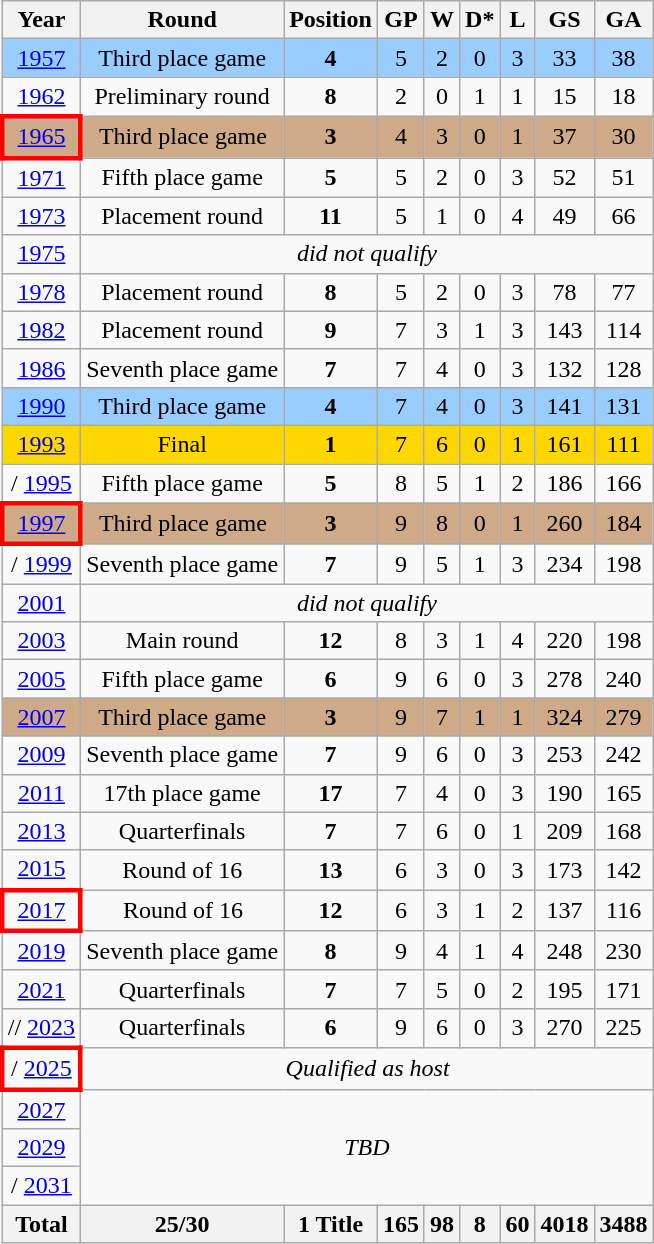<table class="wikitable" style="text-align: center;">
<tr>
<th>Year</th>
<th>Round</th>
<th>Position</th>
<th>GP</th>
<th>W</th>
<th>D*</th>
<th>L</th>
<th>GS</th>
<th>GA</th>
</tr>
<tr style="background:#9acdff;">
<td> <a href='#'>1957</a></td>
<td>Third place game</td>
<td><strong>4</strong></td>
<td>5</td>
<td>2</td>
<td>0</td>
<td>3</td>
<td>33</td>
<td>38</td>
</tr>
<tr>
<td> <a href='#'>1962</a></td>
<td>Preliminary round</td>
<td><strong>8</strong></td>
<td>2</td>
<td>0</td>
<td>1</td>
<td>1</td>
<td>15</td>
<td>18</td>
</tr>
<tr style="background:#cfaa88;">
<td style="border: 3px solid red"> <a href='#'>1965</a></td>
<td>Third place game</td>
<td><strong>3</strong></td>
<td>4</td>
<td>3</td>
<td>0</td>
<td>1</td>
<td>37</td>
<td>30</td>
</tr>
<tr>
<td> <a href='#'>1971</a></td>
<td>Fifth place game</td>
<td><strong>5</strong></td>
<td>5</td>
<td>2</td>
<td>0</td>
<td>3</td>
<td>52</td>
<td>51</td>
</tr>
<tr>
<td> <a href='#'>1973</a></td>
<td>Placement round</td>
<td><strong>11</strong></td>
<td>5</td>
<td>1</td>
<td>0</td>
<td>4</td>
<td>49</td>
<td>66</td>
</tr>
<tr>
<td> <a href='#'>1975</a></td>
<td colspan=8><em>did not qualify</em></td>
</tr>
<tr>
<td> <a href='#'>1978</a></td>
<td>Placement round</td>
<td><strong>8</strong></td>
<td>5</td>
<td>2</td>
<td>0</td>
<td>3</td>
<td>78</td>
<td>77</td>
</tr>
<tr>
<td> <a href='#'>1982</a></td>
<td>Placement round</td>
<td><strong>9</strong></td>
<td>7</td>
<td>3</td>
<td>1</td>
<td>3</td>
<td>143</td>
<td>114</td>
</tr>
<tr>
<td> <a href='#'>1986</a></td>
<td>Seventh place game</td>
<td><strong>7</strong></td>
<td>7</td>
<td>4</td>
<td>0</td>
<td>3</td>
<td>132</td>
<td>128</td>
</tr>
<tr style="background:#9acdff;">
<td> <a href='#'>1990</a></td>
<td>Third place game</td>
<td><strong>4</strong></td>
<td>7</td>
<td>4</td>
<td>0</td>
<td>3</td>
<td>141</td>
<td>131</td>
</tr>
<tr style="background:gold;">
<td> <a href='#'>1993</a></td>
<td>Final</td>
<td><strong>1</strong></td>
<td>7</td>
<td>6</td>
<td>0</td>
<td>1</td>
<td>161</td>
<td>111</td>
</tr>
<tr>
<td>/ <a href='#'>1995</a></td>
<td>Fifth place game</td>
<td><strong>5</strong></td>
<td>8</td>
<td>5</td>
<td>1</td>
<td>2</td>
<td>186</td>
<td>166</td>
</tr>
<tr style="background:#cfaa88;">
<td style="border: 3px solid red"> <a href='#'>1997</a></td>
<td>Third place game</td>
<td><strong>3</strong></td>
<td>9</td>
<td>8</td>
<td>0</td>
<td>1</td>
<td>260</td>
<td>184</td>
</tr>
<tr>
<td>/ <a href='#'>1999</a></td>
<td>Seventh place game</td>
<td><strong>7</strong></td>
<td>9</td>
<td>5</td>
<td>1</td>
<td>3</td>
<td>234</td>
<td>198</td>
</tr>
<tr>
<td> <a href='#'>2001</a></td>
<td colspan=8><em>did not qualify</em></td>
</tr>
<tr>
<td> <a href='#'>2003</a></td>
<td>Main round</td>
<td><strong>12</strong></td>
<td>8</td>
<td>3</td>
<td>1</td>
<td>4</td>
<td>220</td>
<td>198</td>
</tr>
<tr>
<td> <a href='#'>2005</a></td>
<td>Fifth place game</td>
<td><strong>6</strong></td>
<td>9</td>
<td>6</td>
<td>0</td>
<td>3</td>
<td>278</td>
<td>240</td>
</tr>
<tr style="background:#cfaa88;">
<td> <a href='#'>2007</a></td>
<td>Third place game</td>
<td><strong>3</strong></td>
<td>9</td>
<td>7</td>
<td>1</td>
<td>1</td>
<td>324</td>
<td>279</td>
</tr>
<tr>
<td> <a href='#'>2009</a></td>
<td>Seventh place game</td>
<td><strong>7</strong></td>
<td>9</td>
<td>6</td>
<td>0</td>
<td>3</td>
<td>253</td>
<td>242</td>
</tr>
<tr>
<td> <a href='#'>2011</a></td>
<td>17th place game</td>
<td><strong>17</strong></td>
<td>7</td>
<td>4</td>
<td>0</td>
<td>3</td>
<td>190</td>
<td>165</td>
</tr>
<tr>
<td> <a href='#'>2013</a></td>
<td>Quarterfinals</td>
<td><strong>7</strong></td>
<td>7</td>
<td>6</td>
<td>0</td>
<td>1</td>
<td>209</td>
<td>168</td>
</tr>
<tr>
<td> <a href='#'>2015</a></td>
<td>Round of 16</td>
<td><strong>13</strong></td>
<td>6</td>
<td>3</td>
<td>0</td>
<td>3</td>
<td>173</td>
<td>142</td>
</tr>
<tr>
<td style="border: 3px solid red"> <a href='#'>2017</a></td>
<td>Round of 16</td>
<td><strong>12</strong></td>
<td>6</td>
<td>3</td>
<td>1</td>
<td>2</td>
<td>137</td>
<td>116</td>
</tr>
<tr>
<td> <a href='#'>2019</a></td>
<td>Seventh place game</td>
<td><strong>8</strong></td>
<td>9</td>
<td>4</td>
<td>1</td>
<td>4</td>
<td>248</td>
<td>230</td>
</tr>
<tr>
<td> <a href='#'>2021</a></td>
<td>Quarterfinals</td>
<td><strong>7</strong></td>
<td>7</td>
<td>5</td>
<td>0</td>
<td>2</td>
<td>195</td>
<td>171</td>
</tr>
<tr>
<td>// <a href='#'>2023</a></td>
<td>Quarterfinals</td>
<td><strong>6</strong></td>
<td>9</td>
<td>6</td>
<td>0</td>
<td>3</td>
<td>270</td>
<td>225</td>
</tr>
<tr>
<td style="border: 3px solid red">/ <a href='#'>2025</a></td>
<td colspan=8><em>Qualified as host</em></td>
</tr>
<tr>
<td> <a href='#'>2027</a></td>
<td colspan=8 rowspan=3><em>TBD</em></td>
</tr>
<tr>
<td> <a href='#'>2029</a></td>
</tr>
<tr>
<td>/ <a href='#'>2031</a></td>
</tr>
<tr>
<th>Total</th>
<th>25/30</th>
<th>1 Title</th>
<th>165</th>
<th>98</th>
<th>8</th>
<th>60</th>
<th>4018</th>
<th>3488</th>
</tr>
</table>
